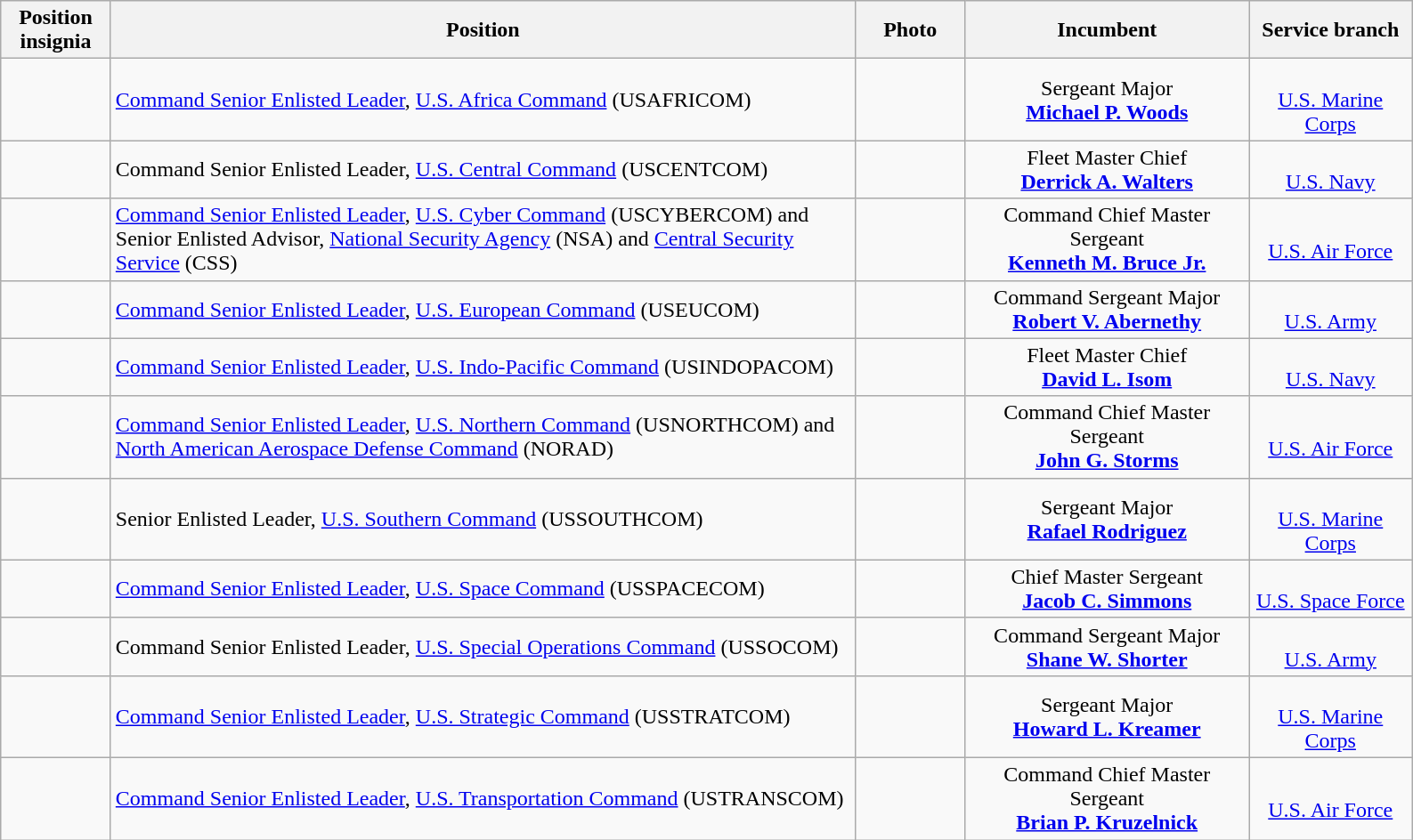<table class="wikitable">
<tr>
<th width="75" style="text-align:center">Position insignia</th>
<th width="550" style="text-align:center">Position</th>
<th width="75" style="text-align:center">Photo</th>
<th width="205" style="text-align:center">Incumbent</th>
<th width="115" style="text-align:center">Service branch</th>
</tr>
<tr>
<td></td>
<td><a href='#'>Command Senior Enlisted Leader</a>, <a href='#'>U.S. Africa Command</a> (USAFRICOM)</td>
<td></td>
<td style="text-align:center">Sergeant Major<br><strong><a href='#'>Michael P. Woods</a></strong></td>
<td style="text-align:center"><br><a href='#'>U.S. Marine Corps</a></td>
</tr>
<tr>
<td></td>
<td>Command Senior Enlisted Leader, <a href='#'>U.S. Central Command</a> (USCENTCOM)</td>
<td></td>
<td style="text-align:center">Fleet Master Chief<br><strong><a href='#'>Derrick A. Walters</a></strong></td>
<td style="text-align:center"><br><a href='#'>U.S. Navy</a></td>
</tr>
<tr>
<td>  </td>
<td><a href='#'>Command Senior Enlisted Leader</a>, <a href='#'>U.S. Cyber Command</a> (USCYBERCOM) and<br>Senior Enlisted Advisor, <a href='#'>National Security Agency</a> (NSA) and <a href='#'>Central Security Service</a> (CSS)</td>
<td></td>
<td style="text-align:center">Command Chief Master Sergeant<br><strong><a href='#'>Kenneth M. Bruce Jr.</a></strong></td>
<td style="text-align:center"><br><a href='#'>U.S. Air Force</a></td>
</tr>
<tr>
<td></td>
<td><a href='#'>Command Senior Enlisted Leader</a>, <a href='#'>U.S. European Command</a> (USEUCOM)</td>
<td></td>
<td style="text-align:center">Command Sergeant Major<br><strong><a href='#'>Robert V. Abernethy</a></strong></td>
<td style="text-align:center"><br><a href='#'>U.S. Army</a></td>
</tr>
<tr>
<td></td>
<td><a href='#'>Command Senior Enlisted Leader</a>, <a href='#'>U.S. Indo-Pacific Command</a> (USINDOPACOM)</td>
<td></td>
<td style="text-align:center">Fleet Master Chief<br><strong><a href='#'>David L. Isom</a></strong></td>
<td style="text-align:center"><br><a href='#'>U.S. Navy</a></td>
</tr>
<tr>
<td> </td>
<td><a href='#'>Command Senior Enlisted Leader</a>, <a href='#'>U.S. Northern Command</a> (USNORTHCOM) and<br><a href='#'>North American Aerospace Defense Command</a> (NORAD)</td>
<td></td>
<td style="text-align:center">Command Chief Master Sergeant<br><strong><a href='#'>John G. Storms</a></strong></td>
<td style="text-align:center"><br><a href='#'>U.S. Air Force</a></td>
</tr>
<tr>
<td></td>
<td>Senior Enlisted Leader, <a href='#'>U.S. Southern Command</a> (USSOUTHCOM)</td>
<td></td>
<td style="text-align:center">Sergeant Major<br><strong><a href='#'>Rafael Rodriguez</a></strong></td>
<td style="text-align:center"><br><a href='#'>U.S. Marine Corps</a></td>
</tr>
<tr>
<td></td>
<td><a href='#'>Command Senior Enlisted Leader</a>, <a href='#'>U.S. Space Command</a> (USSPACECOM)</td>
<td></td>
<td style="text-align:center">Chief Master Sergeant<br><strong><a href='#'>Jacob C. Simmons</a></strong></td>
<td style="text-align:center"><br><a href='#'>U.S. Space Force</a></td>
</tr>
<tr>
<td></td>
<td>Command Senior Enlisted Leader, <a href='#'>U.S. Special Operations Command</a> (USSOCOM)</td>
<td></td>
<td style="text-align:center">Command Sergeant Major<br><strong><a href='#'>Shane W. Shorter</a></strong></td>
<td style="text-align:center"><br><a href='#'>U.S. Army</a></td>
</tr>
<tr>
<td></td>
<td><a href='#'>Command Senior Enlisted Leader</a>, <a href='#'>U.S. Strategic Command</a> (USSTRATCOM)</td>
<td></td>
<td style="text-align:center">Sergeant Major<br><strong><a href='#'>Howard L. Kreamer</a></strong></td>
<td style="text-align:center"><br><a href='#'>U.S. Marine Corps</a></td>
</tr>
<tr>
<td></td>
<td><a href='#'>Command Senior Enlisted Leader</a>, <a href='#'>U.S. Transportation Command</a> (USTRANSCOM)</td>
<td></td>
<td style="text-align:center">Command Chief Master Sergeant<br><strong><a href='#'>Brian P. Kruzelnick</a></strong></td>
<td style="text-align:center"><br><a href='#'>U.S. Air Force</a></td>
</tr>
</table>
